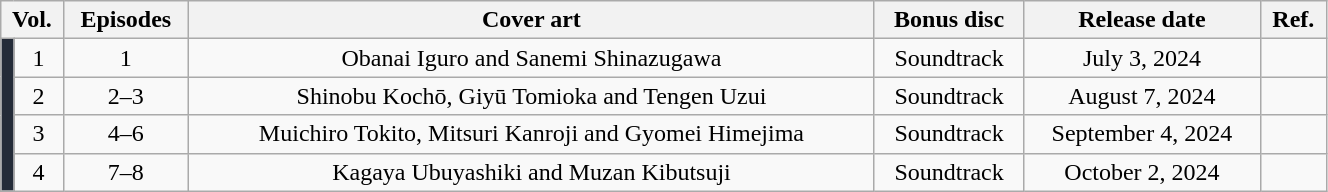<table class="wikitable" style="text-align: center; width: 70%;">
<tr>
<th colspan="2">Vol.</th>
<th>Episodes</th>
<th>Cover art</th>
<th>Bonus disc</th>
<th>Release date</th>
<th width="5%">Ref.</th>
</tr>
<tr>
<td rowspan="6" width="1%" style="background: #242B38;"></td>
<td>1</td>
<td>1</td>
<td>Obanai Iguro and Sanemi Shinazugawa</td>
<td>Soundtrack</td>
<td>July 3, 2024</td>
<td></td>
</tr>
<tr>
<td>2</td>
<td>2–3</td>
<td>Shinobu Kochō, Giyū Tomioka and Tengen Uzui</td>
<td>Soundtrack</td>
<td>August 7, 2024</td>
<td></td>
</tr>
<tr>
<td>3</td>
<td>4–6</td>
<td>Muichiro Tokito, Mitsuri Kanroji and Gyomei Himejima</td>
<td>Soundtrack</td>
<td>September 4, 2024</td>
<td></td>
</tr>
<tr>
<td>4</td>
<td>7–8</td>
<td>Kagaya Ubuyashiki and Muzan Kibutsuji</td>
<td>Soundtrack</td>
<td>October 2, 2024</td>
<td></td>
</tr>
</table>
